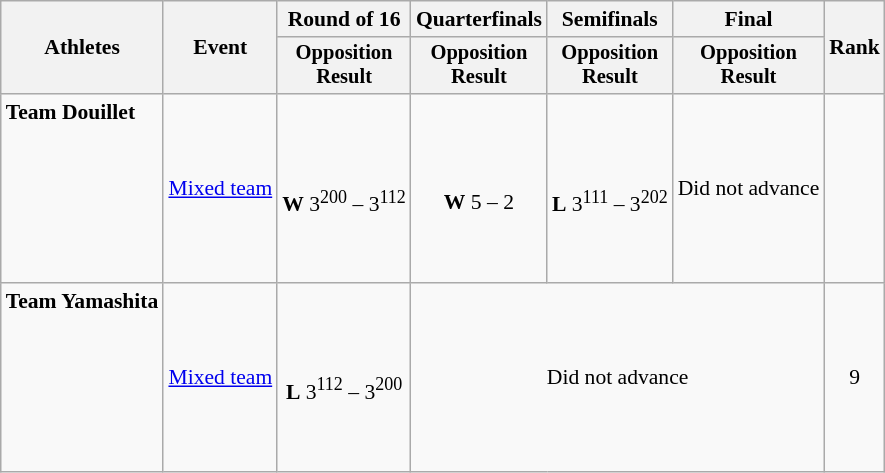<table class="wikitable" style="font-size:90%">
<tr>
<th rowspan="2">Athletes</th>
<th rowspan="2">Event</th>
<th>Round of 16</th>
<th>Quarterfinals</th>
<th>Semifinals</th>
<th>Final</th>
<th rowspan=2>Rank</th>
</tr>
<tr style="font-size:95%">
<th>Opposition<br>Result</th>
<th>Opposition<br>Result</th>
<th>Opposition<br>Result</th>
<th>Opposition<br>Result</th>
</tr>
<tr align=center>
<td align=left><strong>Team Douillet</strong><br><br><br><br><br><br><br></td>
<td align=left><a href='#'>Mixed team</a></td>
<td><br><strong>W</strong> 3<sup>200</sup> – 3<sup>112</sup></td>
<td><br><strong>W</strong> 5 – 2</td>
<td><br><strong>L</strong> 3<sup>111</sup> – 3<sup>202</sup></td>
<td>Did not advance</td>
<td></td>
</tr>
<tr align=center>
<td align=left><strong>Team Yamashita</strong><br><br><br><br><br><br><br></td>
<td align=left><a href='#'>Mixed team</a></td>
<td><br><strong>L</strong> 3<sup>112</sup> – 3<sup>200</sup></td>
<td colspan=3>Did not advance</td>
<td>9</td>
</tr>
</table>
